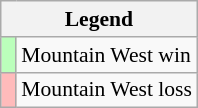<table class="wikitable" style="font-size:90%">
<tr>
<th colspan="2">Legend</th>
</tr>
<tr>
<td style="background:#bfb;"> </td>
<td>Mountain West win</td>
</tr>
<tr>
<td style="background:#fbb;"> </td>
<td>Mountain West loss</td>
</tr>
</table>
